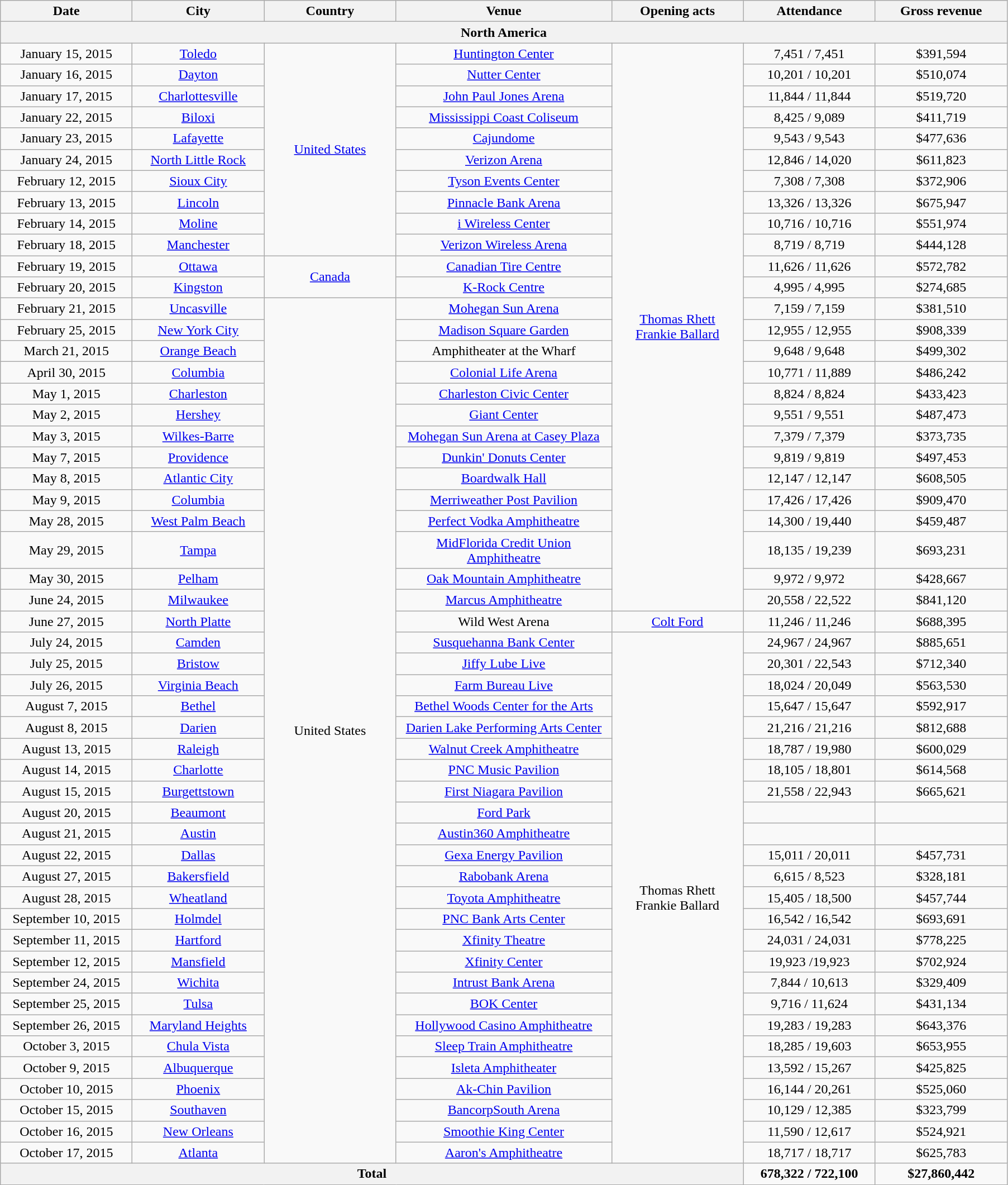<table class="wikitable" style="text-align:center;">
<tr>
<th style="width:150px;">Date</th>
<th style="width:150px;">City</th>
<th style="width:150px;">Country</th>
<th style="width:250px;">Venue</th>
<th style="width:150px;">Opening acts</th>
<th style="width:150px;">Attendance</th>
<th style="width:150px;">Gross revenue</th>
</tr>
<tr>
<th colspan="7">North America </th>
</tr>
<tr>
<td>January 15, 2015</td>
<td><a href='#'>Toledo</a></td>
<td rowspan="10"><a href='#'>United States</a></td>
<td><a href='#'>Huntington Center</a></td>
<td rowspan="26"><a href='#'>Thomas Rhett</a><br><a href='#'>Frankie Ballard</a></td>
<td>7,451 / 7,451</td>
<td>$391,594</td>
</tr>
<tr>
<td>January 16, 2015</td>
<td><a href='#'>Dayton</a></td>
<td><a href='#'>Nutter Center</a></td>
<td>10,201 / 10,201</td>
<td>$510,074</td>
</tr>
<tr>
<td>January 17, 2015</td>
<td><a href='#'>Charlottesville</a></td>
<td><a href='#'>John Paul Jones Arena</a></td>
<td>11,844 / 11,844</td>
<td>$519,720</td>
</tr>
<tr>
<td>January 22, 2015</td>
<td><a href='#'>Biloxi</a></td>
<td><a href='#'>Mississippi Coast Coliseum</a></td>
<td>8,425 / 9,089</td>
<td>$411,719</td>
</tr>
<tr>
<td>January 23, 2015</td>
<td><a href='#'>Lafayette</a></td>
<td><a href='#'>Cajundome</a></td>
<td>9,543 / 9,543</td>
<td>$477,636</td>
</tr>
<tr>
<td>January 24, 2015</td>
<td><a href='#'>North Little Rock</a></td>
<td><a href='#'>Verizon Arena</a></td>
<td>12,846 / 14,020</td>
<td>$611,823</td>
</tr>
<tr>
<td>February 12, 2015</td>
<td><a href='#'>Sioux City</a></td>
<td><a href='#'>Tyson Events Center</a></td>
<td>7,308 / 7,308</td>
<td>$372,906</td>
</tr>
<tr>
<td>February 13, 2015</td>
<td><a href='#'>Lincoln</a></td>
<td><a href='#'>Pinnacle Bank Arena</a></td>
<td>13,326 / 13,326</td>
<td>$675,947</td>
</tr>
<tr>
<td>February 14, 2015</td>
<td><a href='#'>Moline</a></td>
<td><a href='#'>i Wireless Center</a></td>
<td>10,716 / 10,716</td>
<td>$551,974</td>
</tr>
<tr>
<td>February 18, 2015</td>
<td><a href='#'>Manchester</a></td>
<td><a href='#'>Verizon Wireless Arena</a></td>
<td>8,719 / 8,719</td>
<td>$444,128</td>
</tr>
<tr>
<td>February 19, 2015</td>
<td><a href='#'>Ottawa</a></td>
<td rowspan="2"><a href='#'>Canada</a></td>
<td><a href='#'>Canadian Tire Centre</a></td>
<td>11,626 / 11,626</td>
<td>$572,782</td>
</tr>
<tr>
<td>February 20, 2015</td>
<td><a href='#'>Kingston</a></td>
<td><a href='#'>K-Rock Centre</a></td>
<td>4,995 / 4,995</td>
<td>$274,685</td>
</tr>
<tr>
<td>February 21, 2015</td>
<td><a href='#'>Uncasville</a></td>
<td rowspan="40">United States</td>
<td><a href='#'>Mohegan Sun Arena</a></td>
<td>7,159 / 7,159</td>
<td>$381,510</td>
</tr>
<tr>
<td>February 25, 2015</td>
<td><a href='#'>New York City</a></td>
<td><a href='#'>Madison Square Garden</a></td>
<td>12,955 / 12,955</td>
<td>$908,339</td>
</tr>
<tr>
<td>March 21, 2015</td>
<td><a href='#'>Orange Beach</a></td>
<td>Amphitheater at the Wharf</td>
<td>9,648 / 9,648</td>
<td>$499,302</td>
</tr>
<tr>
<td>April 30, 2015</td>
<td><a href='#'>Columbia</a></td>
<td><a href='#'>Colonial Life Arena</a></td>
<td>10,771 / 11,889</td>
<td>$486,242</td>
</tr>
<tr>
<td>May 1, 2015</td>
<td><a href='#'>Charleston</a></td>
<td><a href='#'>Charleston Civic Center</a></td>
<td>8,824 / 8,824</td>
<td>$433,423</td>
</tr>
<tr>
<td>May 2, 2015</td>
<td><a href='#'>Hershey</a></td>
<td><a href='#'>Giant Center</a></td>
<td>9,551 / 9,551</td>
<td>$487,473</td>
</tr>
<tr>
<td>May 3, 2015</td>
<td><a href='#'>Wilkes-Barre</a></td>
<td><a href='#'>Mohegan Sun Arena at Casey Plaza</a></td>
<td>7,379 / 7,379</td>
<td>$373,735</td>
</tr>
<tr>
<td>May 7, 2015</td>
<td><a href='#'>Providence</a></td>
<td><a href='#'>Dunkin' Donuts Center</a></td>
<td>9,819 / 9,819</td>
<td>$497,453</td>
</tr>
<tr>
<td>May 8, 2015</td>
<td><a href='#'>Atlantic City</a></td>
<td><a href='#'>Boardwalk Hall</a></td>
<td>12,147 / 12,147</td>
<td>$608,505</td>
</tr>
<tr>
<td>May 9, 2015</td>
<td><a href='#'>Columbia</a></td>
<td><a href='#'>Merriweather Post Pavilion</a></td>
<td>17,426 / 17,426</td>
<td>$909,470</td>
</tr>
<tr>
<td>May 28, 2015</td>
<td><a href='#'>West Palm Beach</a></td>
<td><a href='#'>Perfect Vodka Amphitheatre</a></td>
<td>14,300 / 19,440</td>
<td>$459,487</td>
</tr>
<tr>
<td>May 29, 2015</td>
<td><a href='#'>Tampa</a></td>
<td><a href='#'>MidFlorida Credit Union Amphitheatre</a></td>
<td>18,135 / 19,239</td>
<td>$693,231</td>
</tr>
<tr>
<td>May 30, 2015</td>
<td><a href='#'>Pelham</a></td>
<td><a href='#'>Oak Mountain Amphitheatre</a></td>
<td>9,972 / 9,972</td>
<td>$428,667</td>
</tr>
<tr>
<td>June 24, 2015 </td>
<td><a href='#'>Milwaukee</a></td>
<td><a href='#'>Marcus Amphitheatre</a></td>
<td>20,558 / 22,522</td>
<td>$841,120</td>
</tr>
<tr>
<td>June 27, 2015</td>
<td><a href='#'>North Platte</a></td>
<td>Wild West Arena</td>
<td><a href='#'>Colt Ford</a></td>
<td>11,246 / 11,246</td>
<td>$688,395</td>
</tr>
<tr>
<td>July 24, 2015</td>
<td><a href='#'>Camden</a></td>
<td><a href='#'>Susquehanna Bank Center</a></td>
<td rowspan="25">Thomas Rhett<br>Frankie Ballard</td>
<td>24,967 / 24,967</td>
<td>$885,651</td>
</tr>
<tr>
<td>July 25, 2015</td>
<td><a href='#'>Bristow</a></td>
<td><a href='#'>Jiffy Lube Live</a></td>
<td>20,301 / 22,543</td>
<td>$712,340</td>
</tr>
<tr>
<td>July 26, 2015</td>
<td><a href='#'>Virginia Beach</a></td>
<td><a href='#'>Farm Bureau Live</a></td>
<td>18,024 / 20,049</td>
<td>$563,530</td>
</tr>
<tr>
<td>August 7, 2015</td>
<td><a href='#'>Bethel</a></td>
<td><a href='#'>Bethel Woods Center for the Arts</a></td>
<td>15,647 / 15,647</td>
<td>$592,917</td>
</tr>
<tr>
<td>August 8, 2015</td>
<td><a href='#'>Darien</a></td>
<td><a href='#'>Darien Lake Performing Arts Center</a></td>
<td>21,216 / 21,216</td>
<td>$812,688</td>
</tr>
<tr>
<td>August 13, 2015</td>
<td><a href='#'>Raleigh</a></td>
<td><a href='#'>Walnut Creek Amphitheatre</a></td>
<td>18,787 / 19,980</td>
<td>$600,029</td>
</tr>
<tr>
<td>August 14, 2015</td>
<td><a href='#'>Charlotte</a></td>
<td><a href='#'>PNC Music Pavilion</a></td>
<td>18,105 / 18,801</td>
<td>$614,568</td>
</tr>
<tr>
<td>August 15, 2015</td>
<td><a href='#'>Burgettstown</a></td>
<td><a href='#'>First Niagara Pavilion</a></td>
<td>21,558 / 22,943</td>
<td>$665,621</td>
</tr>
<tr>
<td>August 20, 2015</td>
<td><a href='#'>Beaumont</a></td>
<td><a href='#'>Ford Park</a></td>
<td></td>
<td></td>
</tr>
<tr>
<td>August 21, 2015</td>
<td><a href='#'>Austin</a></td>
<td><a href='#'>Austin360 Amphitheatre</a></td>
<td></td>
<td></td>
</tr>
<tr>
<td>August 22, 2015</td>
<td><a href='#'>Dallas</a></td>
<td><a href='#'>Gexa Energy Pavilion</a></td>
<td>15,011 / 20,011</td>
<td>$457,731</td>
</tr>
<tr>
<td>August 27, 2015</td>
<td><a href='#'>Bakersfield</a></td>
<td><a href='#'>Rabobank Arena</a></td>
<td>6,615 / 8,523</td>
<td>$328,181</td>
</tr>
<tr>
<td>August 28, 2015</td>
<td><a href='#'>Wheatland</a></td>
<td><a href='#'>Toyota Amphitheatre</a></td>
<td>15,405 / 18,500</td>
<td>$457,744</td>
</tr>
<tr>
<td>September 10, 2015</td>
<td><a href='#'>Holmdel</a></td>
<td><a href='#'>PNC Bank Arts Center</a></td>
<td>16,542 / 16,542</td>
<td>$693,691</td>
</tr>
<tr>
<td>September 11, 2015</td>
<td><a href='#'>Hartford</a></td>
<td><a href='#'>Xfinity Theatre</a></td>
<td>24,031 / 24,031</td>
<td>$778,225</td>
</tr>
<tr>
<td>September 12, 2015</td>
<td><a href='#'>Mansfield</a></td>
<td><a href='#'>Xfinity Center</a></td>
<td>19,923 /19,923</td>
<td>$702,924</td>
</tr>
<tr>
<td>September 24, 2015</td>
<td><a href='#'>Wichita</a></td>
<td><a href='#'>Intrust Bank Arena</a></td>
<td>7,844 / 10,613</td>
<td>$329,409</td>
</tr>
<tr>
<td>September 25, 2015</td>
<td><a href='#'>Tulsa</a></td>
<td><a href='#'>BOK Center</a></td>
<td>9,716 / 11,624</td>
<td>$431,134</td>
</tr>
<tr>
<td>September 26, 2015</td>
<td><a href='#'>Maryland Heights</a></td>
<td><a href='#'>Hollywood Casino Amphitheatre</a></td>
<td>19,283 / 19,283</td>
<td>$643,376</td>
</tr>
<tr>
<td>October 3, 2015</td>
<td><a href='#'>Chula Vista</a></td>
<td><a href='#'>Sleep Train Amphitheatre</a></td>
<td>18,285 / 19,603</td>
<td>$653,955</td>
</tr>
<tr>
<td>October 9, 2015</td>
<td><a href='#'>Albuquerque</a></td>
<td><a href='#'>Isleta Amphitheater</a></td>
<td>13,592 / 15,267</td>
<td>$425,825</td>
</tr>
<tr>
<td>October 10, 2015</td>
<td><a href='#'>Phoenix</a></td>
<td><a href='#'>Ak-Chin Pavilion</a></td>
<td>16,144 / 20,261</td>
<td>$525,060</td>
</tr>
<tr>
<td>October 15, 2015</td>
<td><a href='#'>Southaven</a></td>
<td><a href='#'>BancorpSouth Arena</a></td>
<td>10,129 / 12,385</td>
<td>$323,799</td>
</tr>
<tr>
<td>October 16, 2015</td>
<td><a href='#'>New Orleans</a></td>
<td><a href='#'>Smoothie King Center</a></td>
<td>11,590 / 12,617</td>
<td>$524,921</td>
</tr>
<tr>
<td>October 17, 2015</td>
<td><a href='#'>Atlanta</a></td>
<td><a href='#'>Aaron's Amphitheatre</a></td>
<td>18,717 / 18,717</td>
<td>$625,783</td>
</tr>
<tr>
<th colspan="5">Total</th>
<td><strong>678,322 / 722,100</strong></td>
<td><strong>$27,860,442</strong></td>
</tr>
</table>
